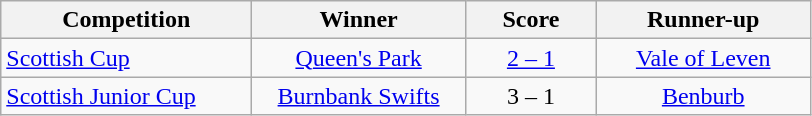<table class="wikitable" style="text-align: center;">
<tr>
<th width=160>Competition</th>
<th width=135>Winner</th>
<th width=80>Score</th>
<th width=135>Runner-up</th>
</tr>
<tr>
<td align=left><a href='#'>Scottish Cup</a></td>
<td><a href='#'>Queen's Park</a></td>
<td><a href='#'>2 – 1</a></td>
<td><a href='#'>Vale of Leven</a></td>
</tr>
<tr>
<td align=left><a href='#'>Scottish Junior Cup</a></td>
<td><a href='#'>Burnbank Swifts</a></td>
<td>3 – 1</td>
<td><a href='#'>Benburb</a></td>
</tr>
</table>
